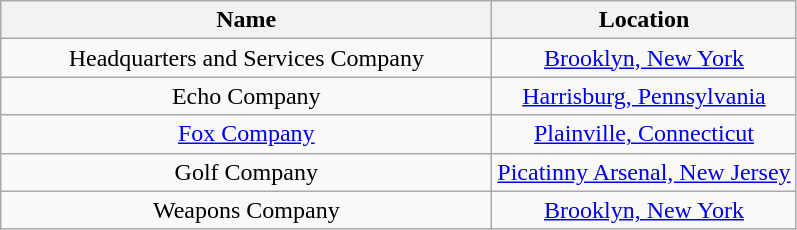<table class="wikitable" style="text-align: center;">
<tr>
<th style="width:20em">Name</th>
<th>Location</th>
</tr>
<tr>
<td align="center">Headquarters and Services Company</td>
<td><a href='#'>Brooklyn, New York</a></td>
</tr>
<tr>
<td align="center">Echo Company</td>
<td><a href='#'>Harrisburg, Pennsylvania</a></td>
</tr>
<tr>
<td align="center"><a href='#'>Fox Company</a></td>
<td><a href='#'>Plainville, Connecticut</a></td>
</tr>
<tr>
<td align="center">Golf Company</td>
<td><a href='#'>Picatinny Arsenal, New Jersey</a></td>
</tr>
<tr>
<td align="center">Weapons Company</td>
<td><a href='#'>Brooklyn, New York</a></td>
</tr>
</table>
